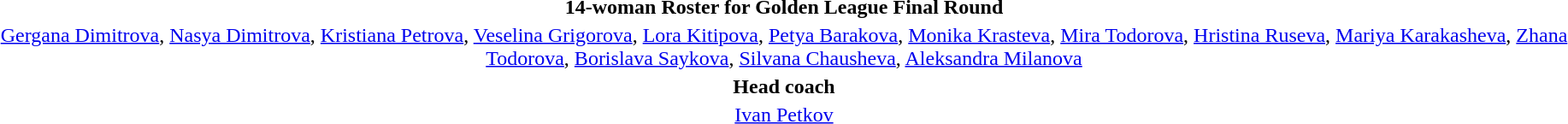<table style="text-align:center; margin-top:2em; margin-left:auto; margin-right:auto">
<tr>
<td><strong>14-woman Roster for Golden League Final Round</strong></td>
</tr>
<tr>
<td><a href='#'>Gergana Dimitrova</a>, <a href='#'>Nasya Dimitrova</a>, <a href='#'>Kristiana Petrova</a>, <a href='#'>Veselina Grigorova</a>, <a href='#'>Lora Kitipova</a>, <a href='#'>Petya Barakova</a>, <a href='#'>Monika Krasteva</a>, <a href='#'>Mira Todorova</a>, <a href='#'>Hristina Ruseva</a>, <a href='#'>Mariya Karakasheva</a>, <a href='#'>Zhana Todorova</a>, <a href='#'>Borislava Saykova</a>, <a href='#'>Silvana Chausheva</a>, <a href='#'>Aleksandra Milanova</a></td>
</tr>
<tr>
<td><strong>Head coach</strong></td>
</tr>
<tr>
<td><a href='#'>Ivan Petkov</a></td>
</tr>
</table>
